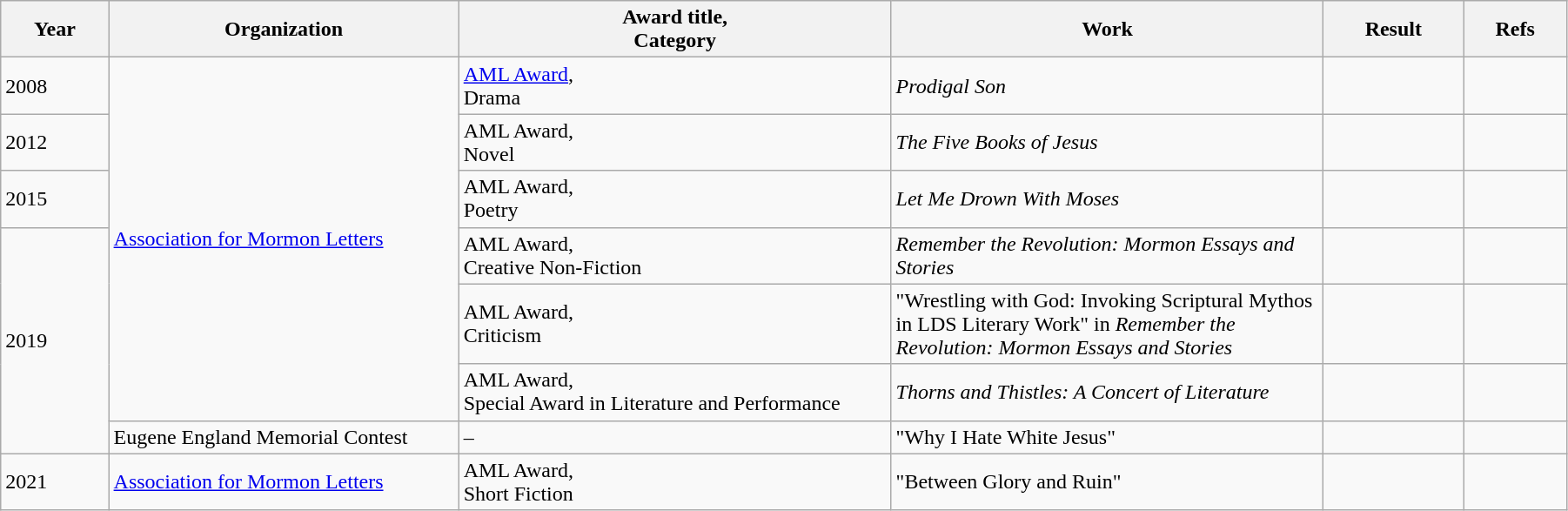<table class="wikitable" style="width:95%;" cellpadding="5">
<tr>
<th scope="col" style="width:30px;">Year</th>
<th scope="col" style="width:120px;">Organization</th>
<th scope="col" style="width:150px;">Award title,<br>Category</th>
<th scope="col" style="width:150px;">Work</th>
<th scope="col" style="width:10px;">Result</th>
<th scope="col" style="width:10px;">Refs<br></th>
</tr>
<tr>
<td>2008</td>
<td rowspan="6"><a href='#'>Association for Mormon Letters</a></td>
<td><a href='#'>AML Award</a>,<br>Drama</td>
<td><em>Prodigal Son</em></td>
<td></td>
<td></td>
</tr>
<tr>
<td>2012</td>
<td>AML Award,<br>Novel</td>
<td><em>The Five Books of Jesus</em></td>
<td></td>
<td></td>
</tr>
<tr>
<td>2015</td>
<td>AML Award,<br>Poetry</td>
<td><em>Let Me Drown With Moses</em></td>
<td></td>
<td></td>
</tr>
<tr>
<td rowspan="4">2019</td>
<td>AML Award,<br>Creative Non-Fiction</td>
<td><em>Remember the Revolution: Mormon Essays and Stories</em></td>
<td></td>
<td></td>
</tr>
<tr>
<td>AML Award,<br>Criticism</td>
<td>"Wrestling with God: Invoking Scriptural Mythos in LDS Literary Work" in <em>Remember the Revolution: Mormon Essays and Stories</em></td>
<td></td>
<td></td>
</tr>
<tr>
<td>AML Award,<br>Special Award in Literature and Performance</td>
<td><em>Thorns and Thistles: A Concert of Literature</em></td>
<td></td>
<td></td>
</tr>
<tr>
<td>Eugene England Memorial Contest</td>
<td>–</td>
<td>"Why I Hate White Jesus"</td>
<td></td>
<td></td>
</tr>
<tr>
<td>2021</td>
<td><a href='#'>Association for Mormon Letters</a></td>
<td>AML Award,<br>Short Fiction</td>
<td>"Between Glory and Ruin"</td>
<td></td>
<td></td>
</tr>
</table>
